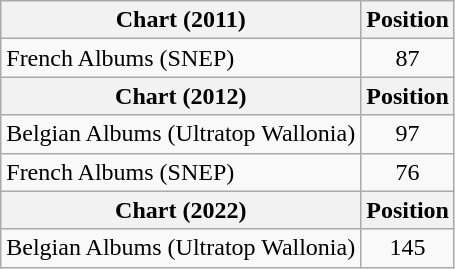<table class="wikitable">
<tr>
<th>Chart (2011)</th>
<th>Position</th>
</tr>
<tr>
<td>French Albums (SNEP)</td>
<td style="text-align:center">87</td>
</tr>
<tr>
<th>Chart (2012)</th>
<th>Position</th>
</tr>
<tr>
<td>Belgian Albums (Ultratop Wallonia)</td>
<td style="text-align:center">97</td>
</tr>
<tr>
<td>French Albums (SNEP)</td>
<td style="text-align:center">76</td>
</tr>
<tr>
<th>Chart (2022)</th>
<th>Position</th>
</tr>
<tr>
<td>Belgian Albums (Ultratop Wallonia)</td>
<td style="text-align:center">145</td>
</tr>
</table>
